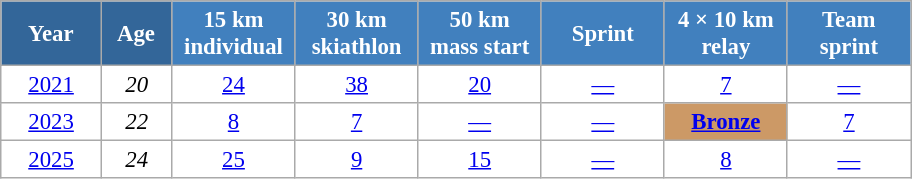<table class="wikitable" style="font-size:95%; text-align:center; border:grey solid 1px; border-collapse:collapse; background:#ffffff;">
<tr>
<th style="background-color:#369; color:white; width:60px;"> Year </th>
<th style="background-color:#369; color:white; width:40px;"> Age </th>
<th style="background-color:#4180be; color:white; width:75px;"> 15 km <br> individual </th>
<th style="background-color:#4180be; color:white; width:75px;"> 30 km <br> skiathlon </th>
<th style="background-color:#4180be; color:white; width:75px;"> 50 km <br> mass start </th>
<th style="background-color:#4180be; color:white; width:75px;"> Sprint </th>
<th style="background-color:#4180be; color:white; width:75px;"> 4 × 10 km <br> relay </th>
<th style="background-color:#4180be; color:white; width:75px;"> Team <br> sprint </th>
</tr>
<tr>
<td><a href='#'>2021</a></td>
<td><em>20</em></td>
<td><a href='#'>24</a></td>
<td><a href='#'>38</a></td>
<td><a href='#'>20</a></td>
<td><a href='#'>—</a></td>
<td><a href='#'>7</a></td>
<td><a href='#'>—</a></td>
</tr>
<tr>
<td><a href='#'>2023</a></td>
<td><em>22</em></td>
<td><a href='#'>8</a></td>
<td><a href='#'>7</a></td>
<td><a href='#'>—</a></td>
<td><a href='#'>—</a></td>
<td bgcolor="cc9966"><a href='#'><strong>Bronze</strong></a></td>
<td><a href='#'>7</a></td>
</tr>
<tr>
<td><a href='#'>2025</a></td>
<td><em>24</em></td>
<td><a href='#'>25</a></td>
<td><a href='#'>9</a></td>
<td><a href='#'>15</a></td>
<td><a href='#'>—</a></td>
<td><a href='#'>8</a></td>
<td><a href='#'>—</a></td>
</tr>
</table>
